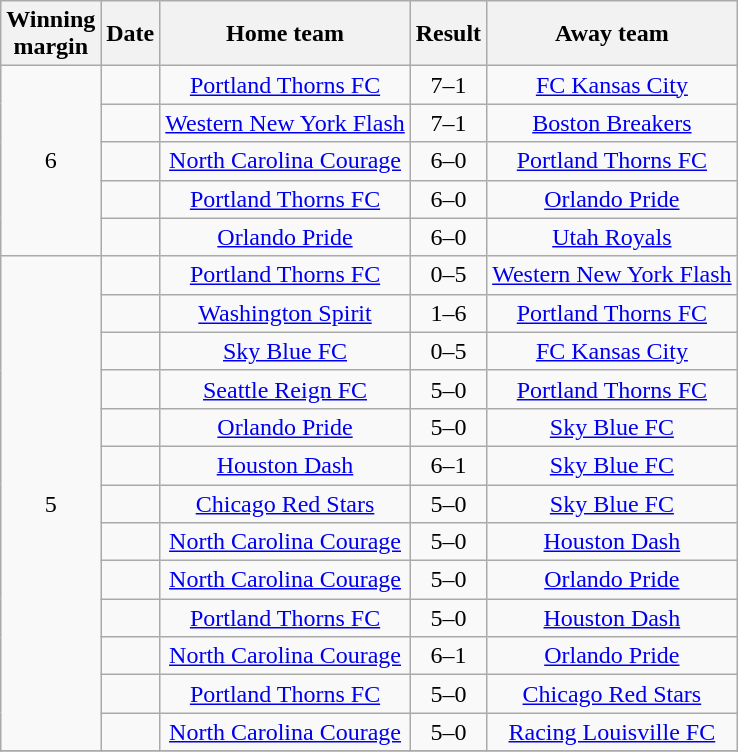<table class="wikitable sortable" style="text-align: center">
<tr>
<th>Winning<br>margin</th>
<th>Date</th>
<th>Home team</th>
<th>Result</th>
<th>Away team</th>
</tr>
<tr>
<td rowspan=5>6</td>
<td></td>
<td><a href='#'>Portland Thorns FC</a></td>
<td>7–1</td>
<td><a href='#'>FC Kansas City</a></td>
</tr>
<tr>
<td></td>
<td><a href='#'>Western New York Flash</a></td>
<td>7–1</td>
<td><a href='#'>Boston Breakers</a></td>
</tr>
<tr>
<td></td>
<td><a href='#'>North Carolina Courage</a></td>
<td>6–0</td>
<td><a href='#'>Portland Thorns FC</a></td>
</tr>
<tr>
<td></td>
<td><a href='#'>Portland Thorns FC</a></td>
<td>6–0</td>
<td><a href='#'>Orlando Pride</a></td>
</tr>
<tr>
<td></td>
<td><a href='#'>Orlando Pride</a></td>
<td>6–0</td>
<td><a href='#'>Utah Royals</a></td>
</tr>
<tr>
<td rowspan=13>5</td>
<td></td>
<td><a href='#'>Portland Thorns FC</a></td>
<td>0–5</td>
<td><a href='#'>Western New York Flash</a></td>
</tr>
<tr>
<td></td>
<td><a href='#'>Washington Spirit</a></td>
<td>1–6</td>
<td><a href='#'>Portland Thorns FC</a></td>
</tr>
<tr>
<td></td>
<td><a href='#'>Sky Blue FC</a></td>
<td>0–5</td>
<td><a href='#'>FC Kansas City</a></td>
</tr>
<tr>
<td></td>
<td><a href='#'>Seattle Reign FC</a></td>
<td>5–0</td>
<td><a href='#'>Portland Thorns FC</a></td>
</tr>
<tr>
<td></td>
<td><a href='#'>Orlando Pride</a></td>
<td>5–0</td>
<td><a href='#'>Sky Blue FC</a></td>
</tr>
<tr>
<td></td>
<td><a href='#'>Houston Dash</a></td>
<td>6–1</td>
<td><a href='#'>Sky Blue FC</a></td>
</tr>
<tr>
<td></td>
<td><a href='#'>Chicago Red Stars</a></td>
<td>5–0</td>
<td><a href='#'>Sky Blue FC</a></td>
</tr>
<tr>
<td></td>
<td><a href='#'>North Carolina Courage</a></td>
<td>5–0</td>
<td><a href='#'>Houston Dash</a></td>
</tr>
<tr>
<td></td>
<td><a href='#'>North Carolina Courage</a></td>
<td>5–0</td>
<td><a href='#'>Orlando Pride</a></td>
</tr>
<tr>
<td></td>
<td><a href='#'>Portland Thorns FC</a></td>
<td>5–0</td>
<td><a href='#'>Houston Dash</a></td>
</tr>
<tr>
<td></td>
<td><a href='#'>North Carolina Courage</a></td>
<td>6–1</td>
<td><a href='#'>Orlando Pride</a></td>
</tr>
<tr>
<td></td>
<td><a href='#'>Portland Thorns FC</a></td>
<td>5–0</td>
<td><a href='#'>Chicago Red Stars</a></td>
</tr>
<tr>
<td></td>
<td><a href='#'>North Carolina Courage</a></td>
<td>5–0</td>
<td><a href='#'>Racing Louisville FC</a></td>
</tr>
<tr>
</tr>
</table>
